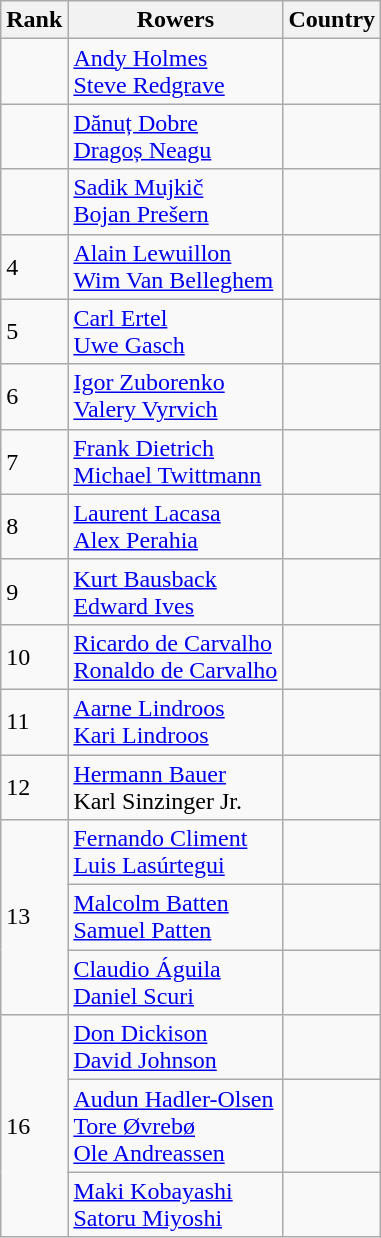<table class="wikitable sortable">
<tr>
<th>Rank</th>
<th>Rowers</th>
<th>Country</th>
</tr>
<tr>
<td></td>
<td><a href='#'>Andy Holmes</a><br><a href='#'>Steve Redgrave</a></td>
<td></td>
</tr>
<tr>
<td></td>
<td><a href='#'>Dănuț Dobre</a><br><a href='#'>Dragoș Neagu</a></td>
<td></td>
</tr>
<tr>
<td></td>
<td><a href='#'>Sadik Mujkič</a><br><a href='#'>Bojan Prešern</a></td>
<td></td>
</tr>
<tr>
<td>4</td>
<td><a href='#'>Alain Lewuillon</a><br><a href='#'>Wim Van Belleghem</a></td>
<td></td>
</tr>
<tr>
<td>5</td>
<td><a href='#'>Carl Ertel</a><br><a href='#'>Uwe Gasch</a></td>
<td></td>
</tr>
<tr>
<td>6</td>
<td><a href='#'>Igor Zuborenko</a><br><a href='#'>Valery Vyrvich</a></td>
<td></td>
</tr>
<tr>
<td>7</td>
<td><a href='#'>Frank Dietrich</a><br><a href='#'>Michael Twittmann</a></td>
<td></td>
</tr>
<tr>
<td>8</td>
<td><a href='#'>Laurent Lacasa</a><br><a href='#'>Alex Perahia</a></td>
<td></td>
</tr>
<tr>
<td>9</td>
<td><a href='#'>Kurt Bausback</a><br><a href='#'>Edward Ives</a></td>
<td></td>
</tr>
<tr>
<td>10</td>
<td><a href='#'>Ricardo de Carvalho</a><br><a href='#'>Ronaldo de Carvalho</a></td>
<td></td>
</tr>
<tr>
<td>11</td>
<td><a href='#'>Aarne Lindroos</a><br><a href='#'>Kari Lindroos</a></td>
<td></td>
</tr>
<tr>
<td>12</td>
<td><a href='#'>Hermann Bauer</a><br>Karl Sinzinger Jr.</td>
<td></td>
</tr>
<tr>
<td rowspan=3>13</td>
<td><a href='#'>Fernando Climent</a><br><a href='#'>Luis Lasúrtegui</a></td>
<td></td>
</tr>
<tr>
<td><a href='#'>Malcolm Batten</a><br><a href='#'>Samuel Patten</a></td>
<td></td>
</tr>
<tr>
<td><a href='#'>Claudio Águila</a><br><a href='#'>Daniel Scuri</a></td>
<td></td>
</tr>
<tr>
<td rowspan=3>16</td>
<td><a href='#'>Don Dickison</a><br><a href='#'>David Johnson</a></td>
<td></td>
</tr>
<tr>
<td><a href='#'>Audun Hadler-Olsen</a><br><a href='#'>Tore Øvrebø</a><br><a href='#'>Ole Andreassen</a></td>
<td></td>
</tr>
<tr>
<td><a href='#'>Maki Kobayashi</a><br><a href='#'>Satoru Miyoshi</a></td>
<td></td>
</tr>
</table>
